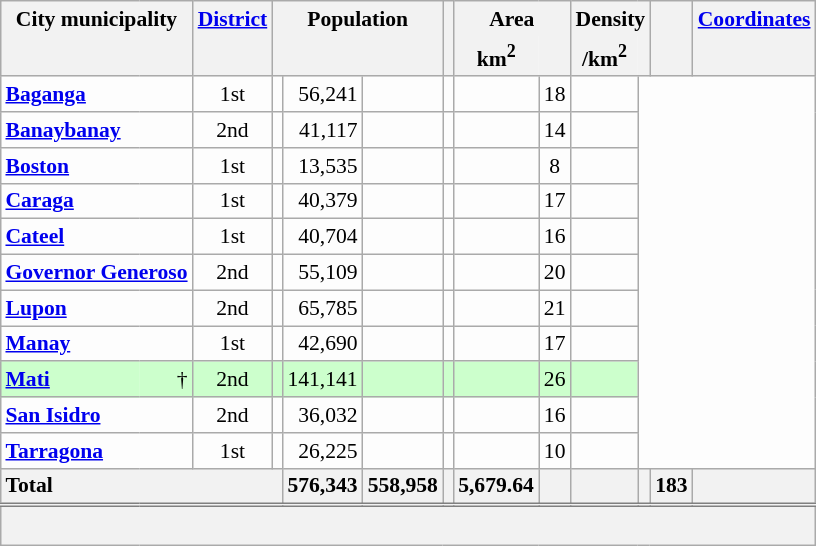<table class="wikitable sortable" style="margin:auto;table-layout:fixed;text-align:right;background-color:#FDFDFD;font-size:90%;border-collapse:collapse;">
<tr>
<th scope="col" style="border-bottom:none;" class="unsortable" colspan=2>City  municipality</th>
<th scope="col" style="border-bottom:none;" class="unsortable"><a href='#'>District</a></th>
<th scope="col" style="border-bottom:none;" class="unsortable" colspan=3>Population</th>
<th scope="col" style="border-bottom:none;" class="unsortable"></th>
<th scope="col" style="border-bottom:none;" class="unsortable" colspan=2>Area</th>
<th scope="col" style="border-bottom:none;" class="unsortable" colspan=2>Density</th>
<th scope="col" style="border-bottom:none;" class="unsortable"></th>
<th scope="col" style="border-bottom:none;" class="unsortable"><a href='#'>Coordinates</a></th>
</tr>
<tr>
<th scope="col" style="border-top:none;" colspan=2></th>
<th scope="col" style="border-top:none;"></th>
<th scope="col" style="border-style:hidden hidden solid solid;" colspan=2></th>
<th scope="col" style="border-style:hidden solid solid hidden;"></th>
<th scope="col" style="border-top:none;"></th>
<th scope="col" style="border-style:hidden hidden solid solid;">km<sup>2</sup></th>
<th scope="col" style="border-style:hidden solid solid hidden;" class="unsortable"></th>
<th scope="col" style="border-style:hidden hidden solid solid;">/km<sup>2</sup></th>
<th scope="col" style="border-style:hidden solid solid hidden;" class="unsortable"></th>
<th scope="col" style="border-top:none;"></th>
<th scope="col" style="border-top:none;"></th>
</tr>
<tr>
<th scope="row" style="text-align:left;background-color:initial;" colspan=2><a href='#'>Baganga</a></th>
<td style="text-align:center;">1st</td>
<td></td>
<td>56,241</td>
<td></td>
<td></td>
<td></td>
<td style="text-align:center;">18</td>
<td style="text-align:center;"></td>
</tr>
<tr>
<th scope="row" style="text-align:left;background-color:initial;" colspan=2><a href='#'>Banaybanay</a></th>
<td style="text-align:center;">2nd</td>
<td></td>
<td>41,117</td>
<td></td>
<td></td>
<td></td>
<td style="text-align:center;">14</td>
<td style="text-align:center;"></td>
</tr>
<tr>
<th scope="row" style="text-align:left;background-color:initial;" colspan=2><a href='#'>Boston</a></th>
<td style="text-align:center;">1st</td>
<td></td>
<td>13,535</td>
<td></td>
<td></td>
<td></td>
<td style="text-align:center;">8</td>
<td style="text-align:center;"></td>
</tr>
<tr>
<th scope="row" style="text-align:left;background-color:initial;" colspan=2><a href='#'>Caraga</a></th>
<td style="text-align:center;">1st</td>
<td></td>
<td>40,379</td>
<td></td>
<td></td>
<td></td>
<td style="text-align:center;">17</td>
<td style="text-align:center;"></td>
</tr>
<tr>
<th scope="row" style="text-align:left;background-color:initial;" colspan=2><a href='#'>Cateel</a></th>
<td style="text-align:center;">1st</td>
<td></td>
<td>40,704</td>
<td></td>
<td></td>
<td></td>
<td style="text-align:center;">16</td>
<td style="text-align:center;"></td>
</tr>
<tr>
<th scope="row" style="text-align:left;background-color:initial;" colspan=2><a href='#'>Governor Generoso</a></th>
<td style="text-align:center;">2nd</td>
<td></td>
<td>55,109</td>
<td></td>
<td></td>
<td></td>
<td style="text-align:center;">20</td>
<td style="text-align:center;"></td>
</tr>
<tr>
<th scope="row" style="text-align:left;background-color:initial;" colspan=2><a href='#'>Lupon</a></th>
<td style="text-align:center;">2nd</td>
<td></td>
<td>65,785</td>
<td></td>
<td></td>
<td></td>
<td style="text-align:center;">21</td>
<td style="text-align:center;"></td>
</tr>
<tr>
<th scope="row" style="text-align:left;background-color:initial;" colspan=2><a href='#'>Manay</a></th>
<td style="text-align:center;">1st</td>
<td></td>
<td>42,690</td>
<td></td>
<td></td>
<td></td>
<td style="text-align:center;">17</td>
<td style="text-align:center;"></td>
</tr>
<tr style="background-color:#CCFFCC;">
<th scope="row" style="text-align:left;background-color:#CCFFCC;border-right:0;"><a href='#'>Mati</a></th>
<td style="text-align:right;border-left:0;">†</td>
<td style="text-align:center;">2nd</td>
<td></td>
<td>141,141</td>
<td></td>
<td></td>
<td></td>
<td style="text-align:center;">26</td>
<td style="text-align:center;"></td>
</tr>
<tr>
<th scope="row" style="text-align:left;background-color:initial;" colspan=2><a href='#'>San Isidro</a></th>
<td style="text-align:center;">2nd</td>
<td></td>
<td>36,032</td>
<td></td>
<td></td>
<td></td>
<td style="text-align:center;">16</td>
<td style="text-align:center;"></td>
</tr>
<tr>
<th scope="row" style="text-align:left;background-color:initial;" colspan=2><a href='#'>Tarragona</a></th>
<td style="text-align:center;">1st</td>
<td></td>
<td>26,225</td>
<td></td>
<td></td>
<td></td>
<td style="text-align:center;">10</td>
<td style="text-align:center;"></td>
</tr>
<tr class="sortbottom">
<th scope="row" colspan=4 style="text-align:left;">Total</th>
<th scope="col" style="text-align:right;">576,343</th>
<th scope="col" style="text-align:right;">558,958</th>
<th scope="col" style="text-align:right;"></th>
<th scope="col" style="text-align:right;">5,679.64</th>
<th scope="col"></th>
<th scope="col" style="text-align:right;"></th>
<th scope="col" style="text-align:right;"></th>
<th scope="col">183</th>
<th scope="col" style="font-style:italic;"></th>
</tr>
<tr class="sortbottom" style="background-color:#F2F2F2;border-top:double grey;line-height:1.3em;">
<td colspan="13"><br></td>
</tr>
</table>
